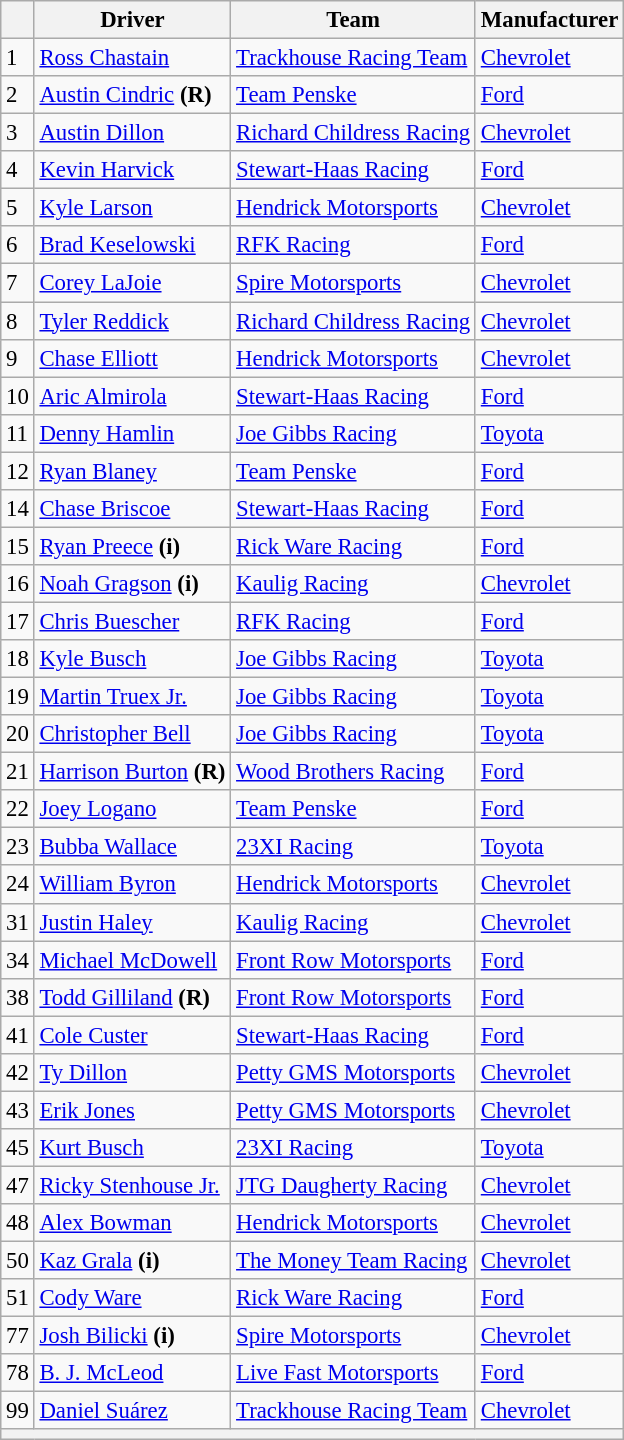<table class="wikitable" style="font-size:95%">
<tr>
<th></th>
<th>Driver</th>
<th>Team</th>
<th>Manufacturer</th>
</tr>
<tr>
<td>1</td>
<td><a href='#'>Ross Chastain</a></td>
<td><a href='#'>Trackhouse Racing Team</a></td>
<td><a href='#'>Chevrolet</a></td>
</tr>
<tr>
<td>2</td>
<td><a href='#'>Austin Cindric</a> <strong>(R)</strong></td>
<td><a href='#'>Team Penske</a></td>
<td><a href='#'>Ford</a></td>
</tr>
<tr>
<td>3</td>
<td><a href='#'>Austin Dillon</a></td>
<td><a href='#'>Richard Childress Racing</a></td>
<td><a href='#'>Chevrolet</a></td>
</tr>
<tr>
<td>4</td>
<td><a href='#'>Kevin Harvick</a></td>
<td><a href='#'>Stewart-Haas Racing</a></td>
<td><a href='#'>Ford</a></td>
</tr>
<tr>
<td>5</td>
<td><a href='#'>Kyle Larson</a></td>
<td><a href='#'>Hendrick Motorsports</a></td>
<td><a href='#'>Chevrolet</a></td>
</tr>
<tr>
<td>6</td>
<td><a href='#'>Brad Keselowski</a></td>
<td><a href='#'>RFK Racing</a></td>
<td><a href='#'>Ford</a></td>
</tr>
<tr>
<td>7</td>
<td><a href='#'>Corey LaJoie</a></td>
<td><a href='#'>Spire Motorsports</a></td>
<td><a href='#'>Chevrolet</a></td>
</tr>
<tr>
<td>8</td>
<td><a href='#'>Tyler Reddick</a></td>
<td><a href='#'>Richard Childress Racing</a></td>
<td><a href='#'>Chevrolet</a></td>
</tr>
<tr>
<td>9</td>
<td><a href='#'>Chase Elliott</a></td>
<td><a href='#'>Hendrick Motorsports</a></td>
<td><a href='#'>Chevrolet</a></td>
</tr>
<tr>
<td>10</td>
<td><a href='#'>Aric Almirola</a></td>
<td><a href='#'>Stewart-Haas Racing</a></td>
<td><a href='#'>Ford</a></td>
</tr>
<tr>
<td>11</td>
<td><a href='#'>Denny Hamlin</a></td>
<td><a href='#'>Joe Gibbs Racing</a></td>
<td><a href='#'>Toyota</a></td>
</tr>
<tr>
<td>12</td>
<td><a href='#'>Ryan Blaney</a></td>
<td><a href='#'>Team Penske</a></td>
<td><a href='#'>Ford</a></td>
</tr>
<tr>
<td>14</td>
<td><a href='#'>Chase Briscoe</a></td>
<td><a href='#'>Stewart-Haas Racing</a></td>
<td><a href='#'>Ford</a></td>
</tr>
<tr>
<td>15</td>
<td><a href='#'>Ryan Preece</a> <strong>(i)</strong></td>
<td><a href='#'>Rick Ware Racing</a></td>
<td><a href='#'>Ford</a></td>
</tr>
<tr>
<td>16</td>
<td><a href='#'>Noah Gragson</a> <strong>(i)</strong></td>
<td><a href='#'>Kaulig Racing</a></td>
<td><a href='#'>Chevrolet</a></td>
</tr>
<tr>
<td>17</td>
<td><a href='#'>Chris Buescher</a></td>
<td><a href='#'>RFK Racing</a></td>
<td><a href='#'>Ford</a></td>
</tr>
<tr>
<td>18</td>
<td><a href='#'>Kyle Busch</a></td>
<td><a href='#'>Joe Gibbs Racing</a></td>
<td><a href='#'>Toyota</a></td>
</tr>
<tr>
<td>19</td>
<td><a href='#'>Martin Truex Jr.</a></td>
<td><a href='#'>Joe Gibbs Racing</a></td>
<td><a href='#'>Toyota</a></td>
</tr>
<tr>
<td>20</td>
<td><a href='#'>Christopher Bell</a></td>
<td><a href='#'>Joe Gibbs Racing</a></td>
<td><a href='#'>Toyota</a></td>
</tr>
<tr>
<td>21</td>
<td><a href='#'>Harrison Burton</a> <strong>(R)</strong></td>
<td><a href='#'>Wood Brothers Racing</a></td>
<td><a href='#'>Ford</a></td>
</tr>
<tr>
<td>22</td>
<td><a href='#'>Joey Logano</a></td>
<td><a href='#'>Team Penske</a></td>
<td><a href='#'>Ford</a></td>
</tr>
<tr>
<td>23</td>
<td><a href='#'>Bubba Wallace</a></td>
<td><a href='#'>23XI Racing</a></td>
<td><a href='#'>Toyota</a></td>
</tr>
<tr>
<td>24</td>
<td><a href='#'>William Byron</a></td>
<td><a href='#'>Hendrick Motorsports</a></td>
<td><a href='#'>Chevrolet</a></td>
</tr>
<tr>
<td>31</td>
<td><a href='#'>Justin Haley</a></td>
<td><a href='#'>Kaulig Racing</a></td>
<td><a href='#'>Chevrolet</a></td>
</tr>
<tr>
<td>34</td>
<td><a href='#'>Michael McDowell</a></td>
<td><a href='#'>Front Row Motorsports</a></td>
<td><a href='#'>Ford</a></td>
</tr>
<tr>
<td>38</td>
<td><a href='#'>Todd Gilliland</a> <strong>(R)</strong></td>
<td><a href='#'>Front Row Motorsports</a></td>
<td><a href='#'>Ford</a></td>
</tr>
<tr>
<td>41</td>
<td><a href='#'>Cole Custer</a></td>
<td><a href='#'>Stewart-Haas Racing</a></td>
<td><a href='#'>Ford</a></td>
</tr>
<tr>
<td>42</td>
<td><a href='#'>Ty Dillon</a></td>
<td><a href='#'>Petty GMS Motorsports</a></td>
<td><a href='#'>Chevrolet</a></td>
</tr>
<tr>
<td>43</td>
<td><a href='#'>Erik Jones</a></td>
<td><a href='#'>Petty GMS Motorsports</a></td>
<td><a href='#'>Chevrolet</a></td>
</tr>
<tr>
<td>45</td>
<td><a href='#'>Kurt Busch</a></td>
<td><a href='#'>23XI Racing</a></td>
<td><a href='#'>Toyota</a></td>
</tr>
<tr>
<td>47</td>
<td><a href='#'>Ricky Stenhouse Jr.</a></td>
<td><a href='#'>JTG Daugherty Racing</a></td>
<td><a href='#'>Chevrolet</a></td>
</tr>
<tr>
<td>48</td>
<td><a href='#'>Alex Bowman</a></td>
<td><a href='#'>Hendrick Motorsports</a></td>
<td><a href='#'>Chevrolet</a></td>
</tr>
<tr>
<td>50</td>
<td><a href='#'>Kaz Grala</a> <strong>(i)</strong></td>
<td><a href='#'>The Money Team Racing</a></td>
<td><a href='#'>Chevrolet</a></td>
</tr>
<tr>
<td>51</td>
<td><a href='#'>Cody Ware</a></td>
<td><a href='#'>Rick Ware Racing</a></td>
<td><a href='#'>Ford</a></td>
</tr>
<tr>
<td>77</td>
<td><a href='#'>Josh Bilicki</a> <strong>(i)</strong></td>
<td><a href='#'>Spire Motorsports</a></td>
<td><a href='#'>Chevrolet</a></td>
</tr>
<tr>
<td>78</td>
<td><a href='#'>B. J. McLeod</a></td>
<td><a href='#'>Live Fast Motorsports</a></td>
<td><a href='#'>Ford</a></td>
</tr>
<tr>
<td>99</td>
<td><a href='#'>Daniel Suárez</a></td>
<td><a href='#'>Trackhouse Racing Team</a></td>
<td><a href='#'>Chevrolet</a></td>
</tr>
<tr>
<th colspan="4"></th>
</tr>
</table>
